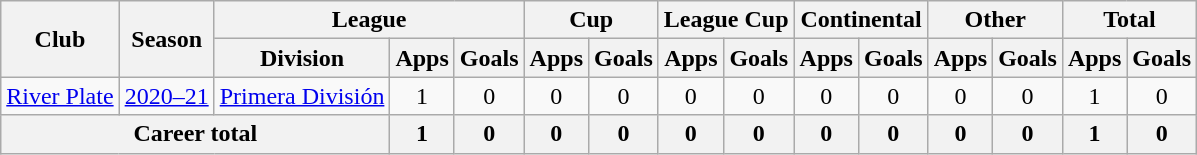<table class="wikitable" style="text-align:center">
<tr>
<th rowspan="2">Club</th>
<th rowspan="2">Season</th>
<th colspan="3">League</th>
<th colspan="2">Cup</th>
<th colspan="2">League Cup</th>
<th colspan="2">Continental</th>
<th colspan="2">Other</th>
<th colspan="2">Total</th>
</tr>
<tr>
<th>Division</th>
<th>Apps</th>
<th>Goals</th>
<th>Apps</th>
<th>Goals</th>
<th>Apps</th>
<th>Goals</th>
<th>Apps</th>
<th>Goals</th>
<th>Apps</th>
<th>Goals</th>
<th>Apps</th>
<th>Goals</th>
</tr>
<tr>
<td rowspan="1"><a href='#'>River Plate</a></td>
<td><a href='#'>2020–21</a></td>
<td rowspan="1"><a href='#'>Primera División</a></td>
<td>1</td>
<td>0</td>
<td>0</td>
<td>0</td>
<td>0</td>
<td>0</td>
<td>0</td>
<td>0</td>
<td>0</td>
<td>0</td>
<td>1</td>
<td>0</td>
</tr>
<tr>
<th colspan="3">Career total</th>
<th>1</th>
<th>0</th>
<th>0</th>
<th>0</th>
<th>0</th>
<th>0</th>
<th>0</th>
<th>0</th>
<th>0</th>
<th>0</th>
<th>1</th>
<th>0</th>
</tr>
</table>
